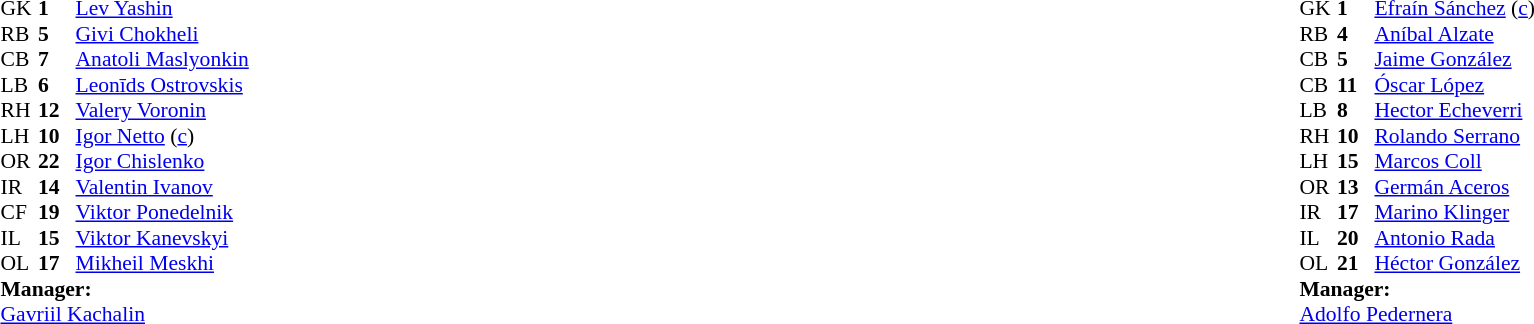<table width="100%">
<tr>
<td valign="top" width="50%"><br><table style="font-size: 90%" cellspacing="0" cellpadding="0">
<tr>
<th width="25"></th>
<th width="25"></th>
</tr>
<tr>
<td>GK</td>
<td><strong>1</strong></td>
<td><a href='#'>Lev Yashin</a></td>
</tr>
<tr>
<td>RB</td>
<td><strong>5</strong></td>
<td><a href='#'>Givi Chokheli</a></td>
</tr>
<tr>
<td>CB</td>
<td><strong>7</strong></td>
<td><a href='#'>Anatoli Maslyonkin</a></td>
</tr>
<tr>
<td>LB</td>
<td><strong>6</strong></td>
<td><a href='#'>Leonīds Ostrovskis</a></td>
</tr>
<tr>
<td>RH</td>
<td><strong>12</strong></td>
<td><a href='#'>Valery Voronin</a></td>
</tr>
<tr>
<td>LH</td>
<td><strong>10</strong></td>
<td><a href='#'>Igor Netto</a> (<a href='#'>c</a>)</td>
</tr>
<tr>
<td>OR</td>
<td><strong>22</strong></td>
<td><a href='#'>Igor Chislenko</a></td>
</tr>
<tr>
<td>IR</td>
<td><strong>14</strong></td>
<td><a href='#'>Valentin Ivanov</a></td>
</tr>
<tr>
<td>CF</td>
<td><strong>19</strong></td>
<td><a href='#'>Viktor Ponedelnik</a></td>
</tr>
<tr>
<td>IL</td>
<td><strong>15</strong></td>
<td><a href='#'>Viktor Kanevskyi</a></td>
</tr>
<tr>
<td>OL</td>
<td><strong>17</strong></td>
<td><a href='#'>Mikheil Meskhi</a></td>
</tr>
<tr>
<td colspan="3"><strong>Manager:</strong></td>
</tr>
<tr>
<td colspan="3"> <a href='#'>Gavriil Kachalin</a></td>
</tr>
</table>
</td>
<td valign="top" width="50%"><br><table style="font-size: 90%" cellspacing="0" cellpadding="0" align=center>
<tr>
<th width="25"></th>
<th width="25"></th>
</tr>
<tr>
<td>GK</td>
<td><strong>1</strong></td>
<td><a href='#'>Efraín Sánchez</a> (<a href='#'>c</a>)</td>
</tr>
<tr>
<td>RB</td>
<td><strong>4</strong></td>
<td><a href='#'>Aníbal Alzate</a></td>
</tr>
<tr>
<td>CB</td>
<td><strong>5</strong></td>
<td><a href='#'>Jaime González</a></td>
</tr>
<tr>
<td>CB</td>
<td><strong>11</strong></td>
<td><a href='#'>Óscar López</a></td>
</tr>
<tr>
<td>LB</td>
<td><strong>8</strong></td>
<td><a href='#'>Hector Echeverri</a></td>
</tr>
<tr>
<td>RH</td>
<td><strong>10</strong></td>
<td><a href='#'>Rolando Serrano</a></td>
</tr>
<tr>
<td>LH</td>
<td><strong>15</strong></td>
<td><a href='#'>Marcos Coll</a></td>
</tr>
<tr>
<td>OR</td>
<td><strong>13</strong></td>
<td><a href='#'>Germán Aceros</a></td>
</tr>
<tr>
<td>IR</td>
<td><strong>17</strong></td>
<td><a href='#'>Marino Klinger</a></td>
</tr>
<tr>
<td>IL</td>
<td><strong>20</strong></td>
<td><a href='#'>Antonio Rada</a></td>
</tr>
<tr>
<td>OL</td>
<td><strong>21</strong></td>
<td><a href='#'>Héctor González</a></td>
</tr>
<tr>
<td colspan="3"><strong>Manager:</strong></td>
</tr>
<tr>
<td colspan="3"> <a href='#'>Adolfo Pedernera</a></td>
</tr>
</table>
</td>
</tr>
</table>
